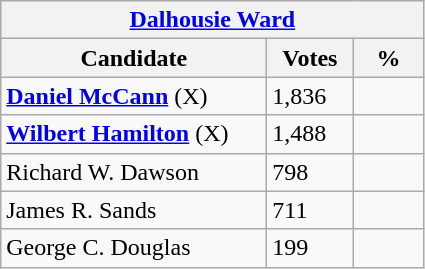<table class="wikitable">
<tr>
<th colspan="3"><a href='#'>Dalhousie Ward</a></th>
</tr>
<tr>
<th style="width: 170px">Candidate</th>
<th style="width: 50px">Votes</th>
<th style="width: 40px">%</th>
</tr>
<tr>
<td><strong><a href='#'>Daniel McCann</a></strong> (X)</td>
<td>1,836</td>
<td></td>
</tr>
<tr>
<td><strong><a href='#'>Wilbert Hamilton</a></strong> (X)</td>
<td>1,488</td>
<td></td>
</tr>
<tr>
<td>Richard W. Dawson</td>
<td>798</td>
<td></td>
</tr>
<tr>
<td>James R. Sands</td>
<td>711</td>
<td></td>
</tr>
<tr>
<td>George C. Douglas</td>
<td>199</td>
<td></td>
</tr>
</table>
